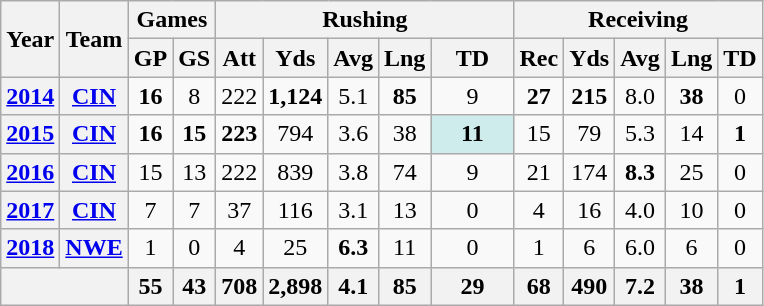<table class="wikitable" style="text-align:center;">
<tr>
<th rowspan="2">Year</th>
<th rowspan="2">Team</th>
<th colspan="2">Games</th>
<th colspan="5">Rushing</th>
<th colspan="5">Receiving</th>
</tr>
<tr>
<th>GP</th>
<th>GS</th>
<th>Att</th>
<th>Yds</th>
<th>Avg</th>
<th>Lng</th>
<th>TD</th>
<th>Rec</th>
<th>Yds</th>
<th>Avg</th>
<th>Lng</th>
<th>TD</th>
</tr>
<tr>
<th><a href='#'>2014</a></th>
<th><a href='#'>CIN</a></th>
<td><strong>16</strong></td>
<td>8</td>
<td>222</td>
<td><strong>1,124</strong></td>
<td>5.1</td>
<td><strong>85</strong></td>
<td>9</td>
<td><strong>27</strong></td>
<td><strong>215</strong></td>
<td>8.0</td>
<td><strong>38</strong></td>
<td>0</td>
</tr>
<tr>
<th><a href='#'>2015</a></th>
<th><a href='#'>CIN</a></th>
<td><strong>16</strong></td>
<td><strong>15</strong></td>
<td><strong>223</strong></td>
<td>794</td>
<td>3.6</td>
<td>38</td>
<td style="background:#cfecec; width:3em;"><strong>11</strong></td>
<td>15</td>
<td>79</td>
<td>5.3</td>
<td>14</td>
<td><strong>1</strong></td>
</tr>
<tr>
<th><a href='#'>2016</a></th>
<th><a href='#'>CIN</a></th>
<td>15</td>
<td>13</td>
<td>222</td>
<td>839</td>
<td>3.8</td>
<td>74</td>
<td>9</td>
<td>21</td>
<td>174</td>
<td><strong>8.3</strong></td>
<td>25</td>
<td>0</td>
</tr>
<tr>
<th><a href='#'>2017</a></th>
<th><a href='#'>CIN</a></th>
<td>7</td>
<td>7</td>
<td>37</td>
<td>116</td>
<td>3.1</td>
<td>13</td>
<td>0</td>
<td>4</td>
<td>16</td>
<td>4.0</td>
<td>10</td>
<td>0</td>
</tr>
<tr>
<th><a href='#'>2018</a></th>
<th><a href='#'>NWE</a></th>
<td>1</td>
<td>0</td>
<td>4</td>
<td>25</td>
<td><strong>6.3</strong></td>
<td>11</td>
<td>0</td>
<td>1</td>
<td>6</td>
<td>6.0</td>
<td>6</td>
<td>0</td>
</tr>
<tr>
<th colspan="2"></th>
<th>55</th>
<th>43</th>
<th>708</th>
<th>2,898</th>
<th>4.1</th>
<th>85</th>
<th>29</th>
<th>68</th>
<th>490</th>
<th>7.2</th>
<th>38</th>
<th>1</th>
</tr>
</table>
